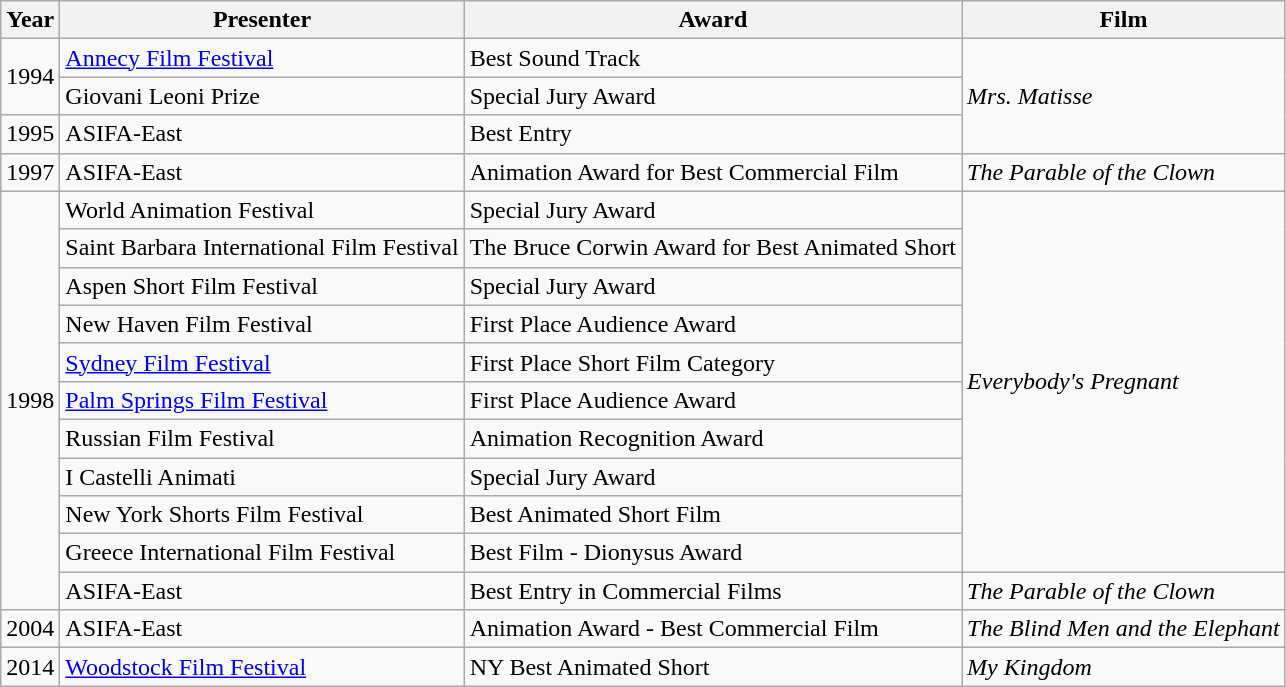<table class="wikitable">
<tr>
<th>Year</th>
<th>Presenter</th>
<th>Award</th>
<th>Film</th>
</tr>
<tr>
<td rowspan=2>1994</td>
<td><a href='#'>Annecy Film Festival</a></td>
<td>Best Sound Track</td>
<td rowspan=3><em>Mrs. Matisse</em></td>
</tr>
<tr>
<td>Giovani Leoni Prize</td>
<td>Special Jury Award</td>
</tr>
<tr>
<td>1995</td>
<td>ASIFA-East</td>
<td>Best Entry</td>
</tr>
<tr>
<td>1997</td>
<td>ASIFA-East</td>
<td>Animation Award for Best Commercial Film</td>
<td><em>The Parable of the Clown</em></td>
</tr>
<tr>
<td rowspan=11>1998</td>
<td>World Animation Festival</td>
<td>Special Jury Award</td>
<td rowspan=10><em>Everybody's Pregnant</em></td>
</tr>
<tr>
<td>Saint Barbara International Film Festival</td>
<td>The Bruce Corwin Award for Best Animated Short</td>
</tr>
<tr>
<td>Aspen Short Film Festival</td>
<td>Special Jury Award</td>
</tr>
<tr>
<td>New Haven Film Festival</td>
<td>First Place Audience Award</td>
</tr>
<tr>
<td><a href='#'>Sydney Film Festival</a></td>
<td>First Place Short Film Category</td>
</tr>
<tr>
<td><a href='#'>Palm Springs Film Festival</a></td>
<td>First Place Audience Award</td>
</tr>
<tr>
<td>Russian Film Festival</td>
<td>Animation Recognition Award</td>
</tr>
<tr>
<td>I Castelli Animati</td>
<td>Special Jury Award</td>
</tr>
<tr>
<td>New York Shorts Film Festival</td>
<td>Best Animated Short Film</td>
</tr>
<tr>
<td>Greece International Film Festival</td>
<td>Best Film - Dionysus Award</td>
</tr>
<tr>
<td>ASIFA-East</td>
<td>Best Entry in Commercial Films</td>
<td><em>The Parable of the Clown</em></td>
</tr>
<tr>
<td>2004</td>
<td>ASIFA-East</td>
<td>Animation Award - Best Commercial Film</td>
<td><em>The Blind Men and the Elephant</em></td>
</tr>
<tr>
<td>2014</td>
<td><a href='#'>Woodstock Film Festival</a></td>
<td>NY Best Animated Short</td>
<td><em>My Kingdom</em></td>
</tr>
</table>
